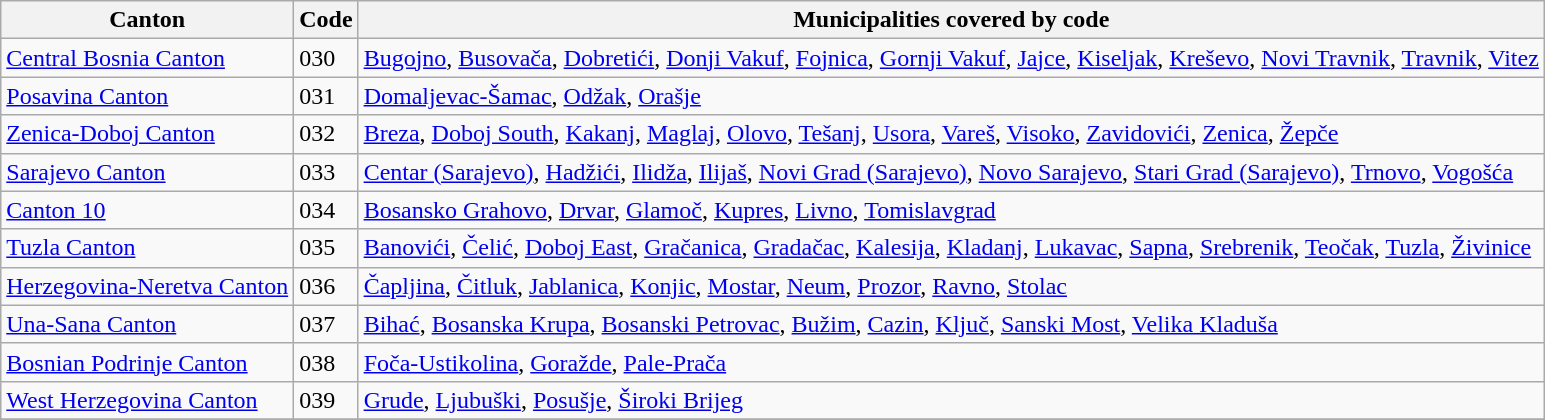<table class="wikitable">
<tr>
<th>Canton</th>
<th>Code</th>
<th>Municipalities covered by code</th>
</tr>
<tr>
<td><a href='#'>Central Bosnia Canton</a></td>
<td>030</td>
<td><a href='#'>Bugojno</a>, <a href='#'>Busovača</a>, <a href='#'>Dobretići</a>, <a href='#'>Donji Vakuf</a>, <a href='#'>Fojnica</a>, <a href='#'>Gornji Vakuf</a>, <a href='#'>Jajce</a>, <a href='#'>Kiseljak</a>, <a href='#'>Kreševo</a>, <a href='#'>Novi Travnik</a>, <a href='#'>Travnik</a>, <a href='#'>Vitez</a></td>
</tr>
<tr>
<td><a href='#'>Posavina Canton</a></td>
<td>031</td>
<td><a href='#'>Domaljevac-Šamac</a>, <a href='#'>Odžak</a>, <a href='#'>Orašje</a></td>
</tr>
<tr>
<td><a href='#'>Zenica-Doboj Canton</a></td>
<td>032</td>
<td><a href='#'>Breza</a>, <a href='#'>Doboj South</a>, <a href='#'>Kakanj</a>, <a href='#'>Maglaj</a>, <a href='#'>Olovo</a>, <a href='#'>Tešanj</a>, <a href='#'>Usora</a>, <a href='#'>Vareš</a>, <a href='#'>Visoko</a>, <a href='#'>Zavidovići</a>, <a href='#'>Zenica</a>, <a href='#'>Žepče</a></td>
</tr>
<tr>
<td><a href='#'>Sarajevo Canton</a></td>
<td>033</td>
<td><a href='#'>Centar (Sarajevo)</a>, <a href='#'>Hadžići</a>, <a href='#'>Ilidža</a>, <a href='#'>Ilijaš</a>, <a href='#'>Novi Grad (Sarajevo)</a>, <a href='#'>Novo Sarajevo</a>, <a href='#'>Stari Grad (Sarajevo)</a>, <a href='#'>Trnovo</a>, <a href='#'>Vogošća</a></td>
</tr>
<tr>
<td><a href='#'>Canton 10</a></td>
<td>034</td>
<td><a href='#'>Bosansko Grahovo</a>, <a href='#'>Drvar</a>, <a href='#'>Glamoč</a>, <a href='#'>Kupres</a>, <a href='#'>Livno</a>, <a href='#'>Tomislavgrad</a></td>
</tr>
<tr>
<td><a href='#'>Tuzla Canton</a></td>
<td>035</td>
<td><a href='#'>Banovići</a>, <a href='#'>Čelić</a>, <a href='#'>Doboj East</a>, <a href='#'>Gračanica</a>, <a href='#'>Gradačac</a>, <a href='#'>Kalesija</a>, <a href='#'>Kladanj</a>, <a href='#'>Lukavac</a>, <a href='#'>Sapna</a>, <a href='#'>Srebrenik</a>, <a href='#'>Teočak</a>, <a href='#'>Tuzla</a>, <a href='#'>Živinice</a></td>
</tr>
<tr>
<td><a href='#'>Herzegovina-Neretva Canton</a></td>
<td>036</td>
<td><a href='#'>Čapljina</a>, <a href='#'>Čitluk</a>, <a href='#'>Jablanica</a>, <a href='#'>Konjic</a>, <a href='#'>Mostar</a>, <a href='#'>Neum</a>, <a href='#'>Prozor</a>, <a href='#'>Ravno</a>, <a href='#'>Stolac</a></td>
</tr>
<tr>
<td><a href='#'>Una-Sana Canton</a></td>
<td>037</td>
<td><a href='#'>Bihać</a>, <a href='#'>Bosanska Krupa</a>, <a href='#'>Bosanski Petrovac</a>, <a href='#'>Bužim</a>, <a href='#'>Cazin</a>, <a href='#'>Ključ</a>, <a href='#'>Sanski Most</a>, <a href='#'>Velika Kladuša</a></td>
</tr>
<tr>
<td><a href='#'>Bosnian Podrinje Canton</a></td>
<td>038</td>
<td><a href='#'>Foča-Ustikolina</a>, <a href='#'>Goražde</a>, <a href='#'>Pale-Prača</a></td>
</tr>
<tr>
<td><a href='#'>West Herzegovina Canton</a></td>
<td>039</td>
<td><a href='#'>Grude</a>, <a href='#'>Ljubuški</a>, <a href='#'>Posušje</a>, <a href='#'>Široki Brijeg</a></td>
</tr>
<tr>
</tr>
</table>
